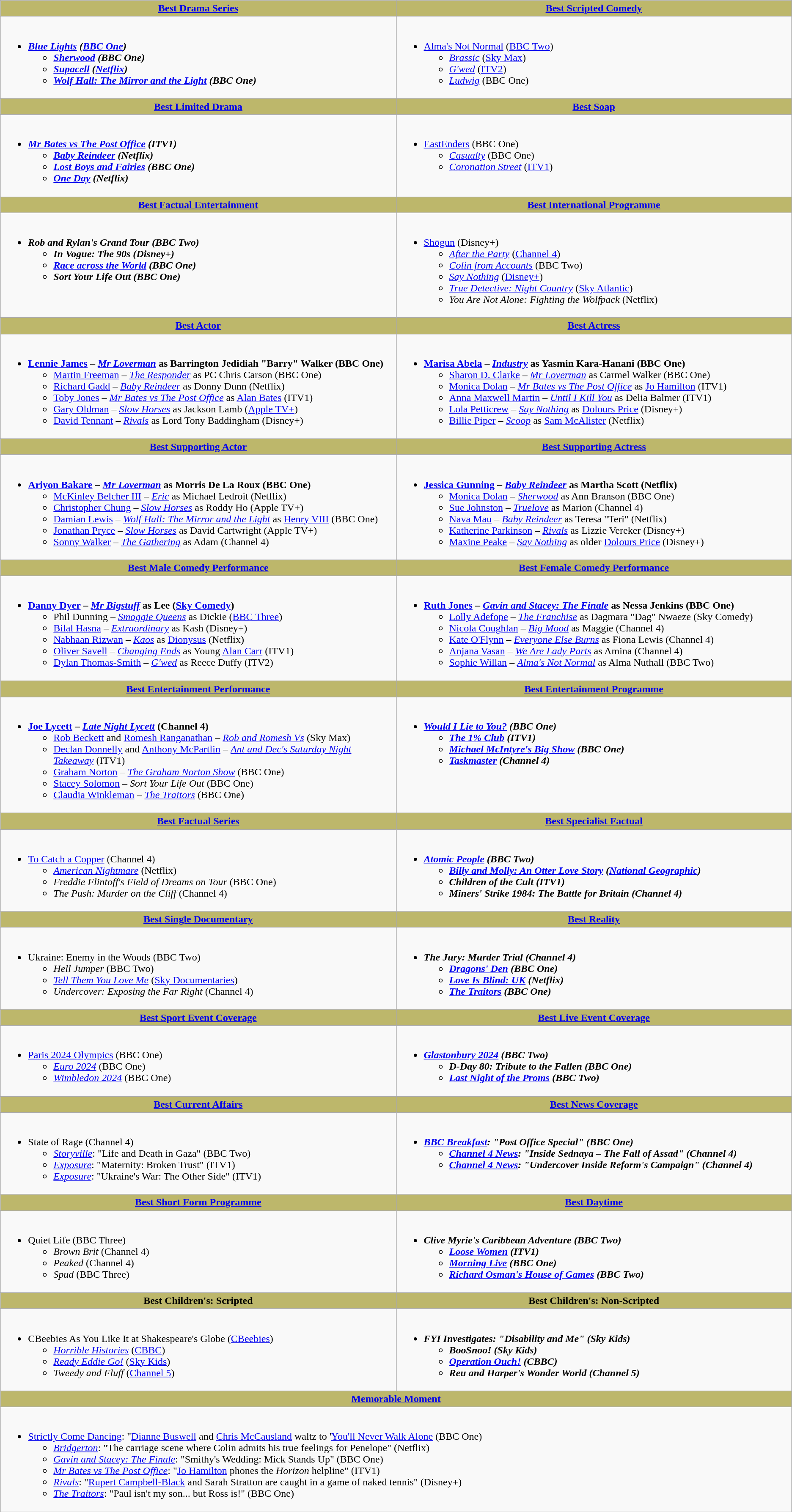<table class=wikitable>
<tr>
<th style="background:#BDB76B;" width:50%"><a href='#'>Best Drama Series</a></th>
<th style="background:#BDB76B;" width:50%"><a href='#'>Best Scripted Comedy</a></th>
</tr>
<tr>
<td valign="top"><br><ul><li><strong><em><a href='#'>Blue Lights</a><em> (<a href='#'>BBC One</a>)<strong><ul><li></em><a href='#'>Sherwood</a><em> (BBC One)</li><li></em><a href='#'>Supacell</a><em> (<a href='#'>Netflix</a>)</li><li></em><a href='#'>Wolf Hall: The Mirror and the Light</a><em> (BBC One)</li></ul></li></ul></td>
<td valign="top"><br><ul><li></em></strong><a href='#'>Alma's Not Normal</a></em> (<a href='#'>BBC Two</a>)</strong><ul><li><em><a href='#'>Brassic</a></em> (<a href='#'>Sky Max</a>)</li><li><em><a href='#'>G'wed</a></em> (<a href='#'>ITV2</a>)</li><li><em><a href='#'>Ludwig</a></em> (BBC One)</li></ul></li></ul></td>
</tr>
<tr>
<th style="background:#BDB76B;"><a href='#'>Best Limited Drama</a></th>
<th style="background:#BDB76B;"><a href='#'>Best Soap</a></th>
</tr>
<tr>
<td valign="top"><br><ul><li><strong><em><a href='#'>Mr Bates vs The Post Office</a><em> (ITV1)<strong><ul><li></em><a href='#'>Baby Reindeer</a><em> (Netflix)</li><li></em><a href='#'>Lost Boys and Fairies</a><em> (BBC One)</li><li></em><a href='#'>One Day</a><em> (Netflix)</li></ul></li></ul></td>
<td valign="top"><br><ul><li></em></strong><a href='#'>EastEnders</a></em> (BBC One)</strong><ul><li><em><a href='#'>Casualty</a></em> (BBC One)</li><li><em><a href='#'>Coronation Street</a></em> (<a href='#'>ITV1</a>)</li></ul></li></ul></td>
</tr>
<tr>
<th style="background:#BDB76B;"><a href='#'>Best Factual Entertainment</a></th>
<th style="background:#BDB76B;"><a href='#'>Best International Programme</a></th>
</tr>
<tr>
<td valign="top"><br><ul><li><strong><em>Rob and Rylan's Grand Tour<em> (BBC Two)<strong><ul><li></em>In Vogue: The 90s<em> (Disney+)</li><li></em><a href='#'>Race across the World</a><em> (BBC One)</li><li></em>Sort Your Life Out<em> (BBC One)</li></ul></li></ul></td>
<td valign="top"><br><ul><li></em></strong><a href='#'>Shōgun</a></em> (Disney+)</strong><ul><li><em><a href='#'>After the Party</a></em> (<a href='#'>Channel 4</a>)</li><li><em><a href='#'>Colin from Accounts</a></em> (BBC Two)</li><li><em><a href='#'>Say Nothing</a></em> (<a href='#'>Disney+</a>)</li><li><em><a href='#'>True Detective: Night Country</a></em> (<a href='#'>Sky Atlantic</a>)</li><li><em>You Are Not Alone: Fighting the Wolfpack</em> (Netflix)</li></ul></li></ul></td>
</tr>
<tr>
<th style="background:#BDB76B; width: 50%"><a href='#'>Best Actor</a></th>
<th style="background:#BDB76B; width: 50%"><a href='#'>Best Actress</a></th>
</tr>
<tr>
<td valign="top"><br><ul><li><strong><a href='#'>Lennie James</a> – <em><a href='#'>Mr Loverman</a></em> as Barrington Jedidiah "Barry" Walker (BBC One)</strong><ul><li><a href='#'>Martin Freeman</a> – <em><a href='#'>The Responder</a></em> as PC Chris Carson (BBC One)</li><li><a href='#'>Richard Gadd</a> – <em><a href='#'>Baby Reindeer</a></em> as Donny Dunn (Netflix)</li><li><a href='#'>Toby Jones</a> – <em><a href='#'>Mr Bates vs The Post Office</a></em> as <a href='#'>Alan Bates</a> (ITV1)</li><li><a href='#'>Gary Oldman</a> – <em><a href='#'>Slow Horses</a></em> as Jackson Lamb (<a href='#'>Apple TV+</a>)</li><li><a href='#'>David Tennant</a> – <em><a href='#'>Rivals</a></em> as Lord Tony Baddingham (Disney+)</li></ul></li></ul></td>
<td valign="top"><br><ul><li><strong><a href='#'>Marisa Abela</a> – <em><a href='#'>Industry</a></em> as Yasmin Kara-Hanani (BBC One)</strong><ul><li><a href='#'>Sharon D. Clarke</a> – <em><a href='#'>Mr Loverman</a></em> as Carmel Walker (BBC One)</li><li><a href='#'>Monica Dolan</a> – <em><a href='#'>Mr Bates vs The Post Office</a></em> as <a href='#'>Jo Hamilton</a> (ITV1)</li><li><a href='#'>Anna Maxwell Martin</a> – <em><a href='#'>Until I Kill You</a></em> as Delia Balmer (ITV1)</li><li><a href='#'>Lola Petticrew</a> – <em><a href='#'>Say Nothing</a></em> as <a href='#'>Dolours Price</a> (Disney+)</li><li><a href='#'>Billie Piper</a> – <em><a href='#'>Scoop</a></em> as <a href='#'>Sam McAlister</a> (Netflix)</li></ul></li></ul></td>
</tr>
<tr>
<th style="background:#BDB76B;"><a href='#'>Best Supporting Actor</a></th>
<th style="background:#BDB76B;"><a href='#'>Best Supporting Actress</a></th>
</tr>
<tr>
<td valign="top"><br><ul><li><strong><a href='#'>Ariyon Bakare</a> – <em><a href='#'>Mr Loverman</a></em> as Morris De La Roux (BBC One)</strong><ul><li><a href='#'>McKinley Belcher III</a> – <em><a href='#'>Eric</a></em> as Michael Ledroit (Netflix)</li><li><a href='#'>Christopher Chung</a> – <em><a href='#'>Slow Horses</a></em> as Roddy Ho (Apple TV+)</li><li><a href='#'>Damian Lewis</a> – <em><a href='#'>Wolf Hall: The Mirror and the Light</a></em> as <a href='#'>Henry VIII</a> (BBC One)</li><li><a href='#'>Jonathan Pryce</a> – <em><a href='#'>Slow Horses</a></em> as David Cartwright (Apple TV+)</li><li><a href='#'>Sonny Walker</a> – <em><a href='#'>The Gathering</a></em> as Adam (Channel 4)</li></ul></li></ul></td>
<td valign="top"><br><ul><li><strong><a href='#'>Jessica Gunning</a> – <em><a href='#'>Baby Reindeer</a></em> as Martha Scott (Netflix)</strong><ul><li><a href='#'>Monica Dolan</a> – <em><a href='#'>Sherwood</a></em> as Ann Branson (BBC One)</li><li><a href='#'>Sue Johnston</a> – <em><a href='#'>Truelove</a></em> as Marion (Channel 4)</li><li><a href='#'>Nava Mau</a> – <em><a href='#'>Baby Reindeer</a></em> as Teresa "Teri" (Netflix)</li><li><a href='#'>Katherine Parkinson</a> – <em><a href='#'>Rivals</a></em> as Lizzie Vereker (Disney+)</li><li><a href='#'>Maxine Peake</a> – <em><a href='#'>Say Nothing</a></em> as older <a href='#'>Dolours Price</a> (Disney+)</li></ul></li></ul></td>
</tr>
<tr>
<th style="background:#BDB76B;"><a href='#'>Best Male Comedy Performance</a></th>
<th style="background:#BDB76B;"><a href='#'>Best Female Comedy Performance</a></th>
</tr>
<tr>
<td valign="top"><br><ul><li><strong><a href='#'>Danny Dyer</a> – <em><a href='#'>Mr Bigstuff</a></em> as Lee (<a href='#'>Sky Comedy</a>)</strong><ul><li>Phil Dunning – <em><a href='#'>Smoggie Queens</a></em> as Dickie (<a href='#'>BBC Three</a>)</li><li><a href='#'>Bilal Hasna</a> – <em><a href='#'>Extraordinary</a></em> as Kash (Disney+)</li><li><a href='#'>Nabhaan Rizwan</a> – <em><a href='#'>Kaos</a></em> as <a href='#'>Dionysus</a> (Netflix)</li><li><a href='#'>Oliver Savell</a> – <em><a href='#'>Changing Ends</a></em> as Young <a href='#'>Alan Carr</a> (ITV1)</li><li><a href='#'>Dylan Thomas-Smith</a> – <em><a href='#'>G'wed</a></em> as Reece Duffy (ITV2)</li></ul></li></ul></td>
<td valign="top"><br><ul><li><strong><a href='#'>Ruth Jones</a> – <em><a href='#'>Gavin and Stacey: The Finale</a></em> as Nessa Jenkins (BBC One)</strong><ul><li><a href='#'>Lolly Adefope</a> – <em><a href='#'>The Franchise</a></em> as Dagmara "Dag" Nwaeze (Sky Comedy)</li><li><a href='#'>Nicola Coughlan</a> – <em><a href='#'>Big Mood</a></em> as Maggie (Channel 4)</li><li><a href='#'>Kate O'Flynn</a> – <em><a href='#'>Everyone Else Burns</a></em> as Fiona Lewis (Channel 4)</li><li><a href='#'>Anjana Vasan</a> – <em><a href='#'>We Are Lady Parts</a></em> as Amina (Channel 4)</li><li><a href='#'>Sophie Willan</a> – <em><a href='#'>Alma's Not Normal</a></em> as Alma Nuthall (BBC Two)</li></ul></li></ul></td>
</tr>
<tr>
<th style="background:#BDB76B;"><a href='#'>Best Entertainment Performance</a></th>
<th style="background:#BDB76B;"><a href='#'>Best Entertainment Programme</a></th>
</tr>
<tr>
<td valign="top"><br><ul><li><strong><a href='#'>Joe Lycett</a> – <em><a href='#'>Late Night Lycett</a></em> (Channel 4)</strong><ul><li><a href='#'>Rob Beckett</a> and <a href='#'>Romesh Ranganathan</a> – <em><a href='#'>Rob and Romesh Vs</a></em> (Sky Max)</li><li><a href='#'>Declan Donnelly</a> and <a href='#'>Anthony McPartlin</a> – <em><a href='#'>Ant and Dec's Saturday Night Takeaway</a></em> (ITV1)</li><li><a href='#'>Graham Norton</a> – <em><a href='#'>The Graham Norton Show</a></em> (BBC One)</li><li><a href='#'>Stacey Solomon</a> – <em>Sort Your Life Out</em> (BBC One)</li><li><a href='#'>Claudia Winkleman</a> – <em><a href='#'>The Traitors</a></em> (BBC One)</li></ul></li></ul></td>
<td valign="top"><br><ul><li><strong><em><a href='#'>Would I Lie to You?</a><em> (BBC One)<strong><ul><li></em><a href='#'>The 1% Club</a><em> (ITV1)</li><li></em><a href='#'>Michael McIntyre's Big Show</a><em> (BBC One)</li><li></em><a href='#'>Taskmaster</a><em> (Channel 4)</li></ul></li></ul></td>
</tr>
<tr>
<th style="background:#BDB76B;"><a href='#'>Best Factual Series</a></th>
<th style="background:#BDB76B;"><a href='#'>Best Specialist Factual</a></th>
</tr>
<tr>
<td valign="top"><br><ul><li></em></strong><a href='#'>To Catch a Copper</a></em> (Channel 4)</strong><ul><li><em><a href='#'>American Nightmare</a></em> (Netflix)</li><li><em>Freddie Flintoff's Field of Dreams on Tour</em> (BBC One)</li><li><em>The Push: Murder on the Cliff</em> (Channel 4)</li></ul></li></ul></td>
<td valign="top"><br><ul><li><strong><em><a href='#'>Atomic People</a><em> (BBC Two)<strong><ul><li></em><a href='#'>Billy and Molly: An Otter Love Story</a><em> (<a href='#'>National Geographic</a>)</li><li></em>Children of the Cult<em> (ITV1)</li><li></em>Miners' Strike 1984: The Battle for Britain<em> (Channel 4)</li></ul></li></ul></td>
</tr>
<tr>
<th style="background:#BDB76B;"><a href='#'>Best Single Documentary</a></th>
<th style="background:#BDB76B;"><a href='#'>Best Reality</a></th>
</tr>
<tr>
<td valign="top"><br><ul><li></em></strong>Ukraine: Enemy in the Woods</em> (BBC Two)</strong><ul><li><em>Hell Jumper</em> (BBC Two)</li><li><em><a href='#'>Tell Them You Love Me</a></em> (<a href='#'>Sky Documentaries</a>)</li><li><em>Undercover: Exposing the Far Right</em> (Channel 4)</li></ul></li></ul></td>
<td valign="top"><br><ul><li><strong><em>The Jury: Murder Trial<em> (Channel 4)<strong><ul><li></em><a href='#'>Dragons' Den</a><em> (BBC One)</li><li></em><a href='#'>Love Is Blind: UK</a><em> (Netflix)</li><li></em><a href='#'>The Traitors</a><em> (BBC One)</li></ul></li></ul></td>
</tr>
<tr>
<th style="background:#BDB76B;"><a href='#'>Best Sport Event Coverage</a></th>
<th style="background:#BDB76B;"><a href='#'>Best Live Event Coverage</a></th>
</tr>
<tr>
<td valign="top"><br><ul><li></em></strong><a href='#'>Paris 2024 Olympics</a></em> (BBC One)</strong><ul><li><em><a href='#'>Euro 2024</a></em> (BBC One)</li><li><em><a href='#'>Wimbledon 2024</a></em> (BBC One)</li></ul></li></ul></td>
<td valign="top"><br><ul><li><strong><em><a href='#'>Glastonbury 2024</a><em> (BBC Two)<strong><ul><li></em>D-Day 80: Tribute to the Fallen<em> (BBC One)</li><li></em><a href='#'>Last Night of the Proms</a><em> (BBC Two)</li></ul></li></ul></td>
</tr>
<tr>
<th style="background:#BDB76B;"><a href='#'>Best Current Affairs</a></th>
<th style="background:#BDB76B;"><a href='#'>Best News Coverage</a></th>
</tr>
<tr>
<td valign="top"><br><ul><li></em></strong>State of Rage</em> (Channel 4)</strong><ul><li><em><a href='#'>Storyville</a></em>: "Life and Death in Gaza" (BBC Two)</li><li><em><a href='#'>Exposure</a></em>: "Maternity: Broken Trust" (ITV1)</li><li><em><a href='#'>Exposure</a></em>: "Ukraine's War: The Other Side" (ITV1)</li></ul></li></ul></td>
<td valign="top"><br><ul><li><strong><em><a href='#'>BBC Breakfast</a><em>: "Post Office Special" (BBC One)<strong><ul><li></em><a href='#'>Channel 4 News</a><em>: "Inside Sednaya – The Fall of Assad" (Channel 4)</li><li></em><a href='#'>Channel 4 News</a><em>: "Undercover Inside Reform's Campaign" (Channel 4)</li></ul></li></ul></td>
</tr>
<tr>
<th style="background:#BDB76B;"><a href='#'>Best Short Form Programme</a></th>
<th style="background:#BDB76B;"><a href='#'>Best Daytime</a></th>
</tr>
<tr>
<td valign="top"><br><ul><li></em></strong>Quiet Life</em> (BBC Three)</strong><ul><li><em>Brown Brit</em> (Channel 4)</li><li><em>Peaked</em> (Channel 4)</li><li><em>Spud</em> (BBC Three)</li></ul></li></ul></td>
<td valign="top"><br><ul><li><strong><em>Clive Myrie's Caribbean Adventure<em> (BBC Two)<strong><ul><li></em><a href='#'>Loose Women</a><em> (ITV1)</li><li></em><a href='#'>Morning Live</a><em> (BBC One)</li><li></em><a href='#'>Richard Osman's House of Games</a><em> (BBC Two)</li></ul></li></ul></td>
</tr>
<tr>
<th style="background:#BDB76B;">Best Children's: Scripted</th>
<th style="background:#BDB76B;">Best Children's: Non-Scripted</th>
</tr>
<tr>
<td valign="top"><br><ul><li></em></strong>CBeebies As You Like It at Shakespeare's Globe</em> (<a href='#'>CBeebies</a>)</strong><ul><li><em><a href='#'>Horrible Histories</a></em> (<a href='#'>CBBC</a>)</li><li><em><a href='#'>Ready Eddie Go!</a></em> (<a href='#'>Sky Kids</a>)</li><li><em>Tweedy and Fluff</em> (<a href='#'>Channel 5</a>)</li></ul></li></ul></td>
<td valign="top"><br><ul><li><strong><em>FYI Investigates<em>: "Disability and Me" (Sky Kids)<strong><ul><li></em>BooSnoo!<em> (Sky Kids)</li><li></em><a href='#'>Operation Ouch!</a><em> (CBBC)</li><li></em>Reu and Harper's Wonder World<em> (Channel 5)</li></ul></li></ul></td>
</tr>
<tr>
<th style="background:#BDB76B;" colspan=2><a href='#'>Memorable Moment</a></th>
</tr>
<tr>
<td valign="top" colspan=2><br><ul><li></em></strong><a href='#'>Strictly Come Dancing</a></em>: "<a href='#'>Dianne Buswell</a> and <a href='#'>Chris McCausland</a> waltz to '<a href='#'>You'll Never Walk Alone</a> (BBC One)</strong><ul><li><em><a href='#'>Bridgerton</a></em>: "The carriage scene where Colin admits his true feelings for Penelope" (Netflix)</li><li><em><a href='#'>Gavin and Stacey: The Finale</a></em>: "Smithy's Wedding: Mick Stands Up" (BBC One)</li><li><em><a href='#'>Mr Bates vs The Post Office</a></em>: "<a href='#'>Jo Hamilton</a> phones the <em>Horizon</em> helpline" (ITV1)</li><li><em><a href='#'>Rivals</a></em>: "<a href='#'>Rupert Campbell-Black</a> and Sarah Stratton are caught in a game of naked tennis" (Disney+)</li><li><em><a href='#'>The Traitors</a></em>: "Paul isn't my son... but Ross is!" (BBC One)</li></ul></li></ul></td>
</tr>
</table>
